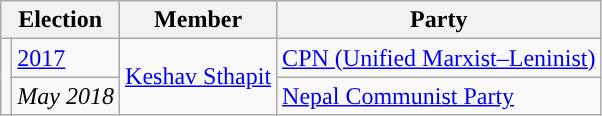<table class="wikitable">
<tr>
<th colspan="2">Election</th>
<th>Member</th>
<th>Party</th>
</tr>
<tr>
<td rowspan="2" style="background-color:"></td>
<td><a href='#'>2017</a></td>
<td rowspan="2"><a href='#'>Keshav Sthapit</a></td>
<td><a href='#'>CPN (Unified Marxist–Leninist)</a></td>
</tr>
<tr>
<td><em>May 2018</em></td>
<td><a href='#'>Nepal Communist Party</a></td>
</tr>
</table>
